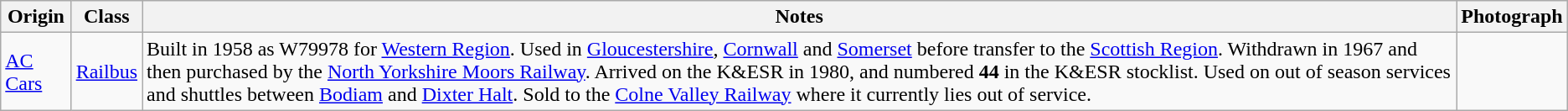<table class="wikitable">
<tr>
<th>Origin</th>
<th>Class</th>
<th>Notes</th>
<th>Photograph</th>
</tr>
<tr>
<td><a href='#'>AC Cars</a></td>
<td><a href='#'>Railbus</a></td>
<td>Built in 1958 as W79978 for <a href='#'>Western Region</a>. Used in <a href='#'>Gloucestershire</a>, <a href='#'>Cornwall</a> and <a href='#'>Somerset</a> before transfer to the <a href='#'>Scottish Region</a>. Withdrawn in 1967 and then purchased by the <a href='#'>North Yorkshire Moors Railway</a>. Arrived on the K&ESR in 1980, and numbered <strong>44</strong> in the K&ESR stocklist. Used on out of season services and shuttles between <a href='#'>Bodiam</a> and <a href='#'>Dixter Halt</a>. Sold to the <a href='#'>Colne Valley Railway</a> where it currently lies out of service.</td>
<td></td>
</tr>
</table>
